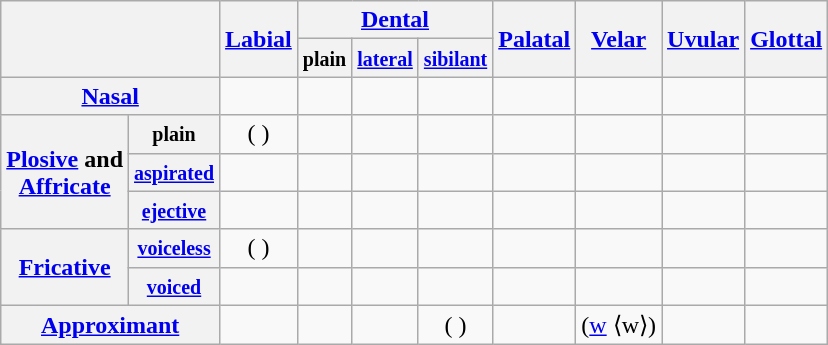<table class="wikitable" style="text-align: center">
<tr>
<th colspan="2" rowspan="2"></th>
<th rowspan="2"><a href='#'>Labial</a></th>
<th colspan="3"><a href='#'>Dental</a></th>
<th rowspan="2"><a href='#'>Palatal</a></th>
<th rowspan="2"><a href='#'>Velar</a></th>
<th rowspan="2"><a href='#'>Uvular</a></th>
<th rowspan="2"><a href='#'>Glottal</a></th>
</tr>
<tr>
<th><small>plain</small></th>
<th><small><a href='#'>lateral</a></small></th>
<th><small><a href='#'>sibilant</a></small></th>
</tr>
<tr>
<th colspan="2"><a href='#'>Nasal</a></th>
<td> </td>
<td> </td>
<td></td>
<td></td>
<td></td>
<td></td>
<td></td>
<td></td>
</tr>
<tr>
<th rowspan="3"><a href='#'>Plosive</a> and<br><a href='#'>Affricate</a></th>
<th><small>plain</small></th>
<td>( )</td>
<td> </td>
<td> </td>
<td> </td>
<td> </td>
<td> </td>
<td> </td>
<td> </td>
</tr>
<tr>
<th><small><a href='#'>aspirated</a></small></th>
<td></td>
<td> </td>
<td> </td>
<td> </td>
<td> </td>
<td> </td>
<td> </td>
<td></td>
</tr>
<tr>
<th><small><a href='#'>ejective</a></small></th>
<td></td>
<td> </td>
<td> </td>
<td> </td>
<td> </td>
<td> </td>
<td> </td>
<td></td>
</tr>
<tr>
<th rowspan="2"><a href='#'>Fricative</a></th>
<th><small><a href='#'>voiceless</a></small></th>
<td>( )</td>
<td></td>
<td> </td>
<td> </td>
<td> </td>
<td> </td>
<td> </td>
<td> </td>
</tr>
<tr>
<th><small><a href='#'>voiced</a></small></th>
<td> </td>
<td></td>
<td></td>
<td> </td>
<td> </td>
<td> </td>
<td> </td>
<td></td>
</tr>
<tr>
<th colspan="2"><a href='#'>Approximant</a></th>
<td></td>
<td></td>
<td> </td>
<td>( )</td>
<td> </td>
<td>(<a href='#'>w</a> ⟨w⟩)</td>
<td></td>
<td></td>
</tr>
</table>
